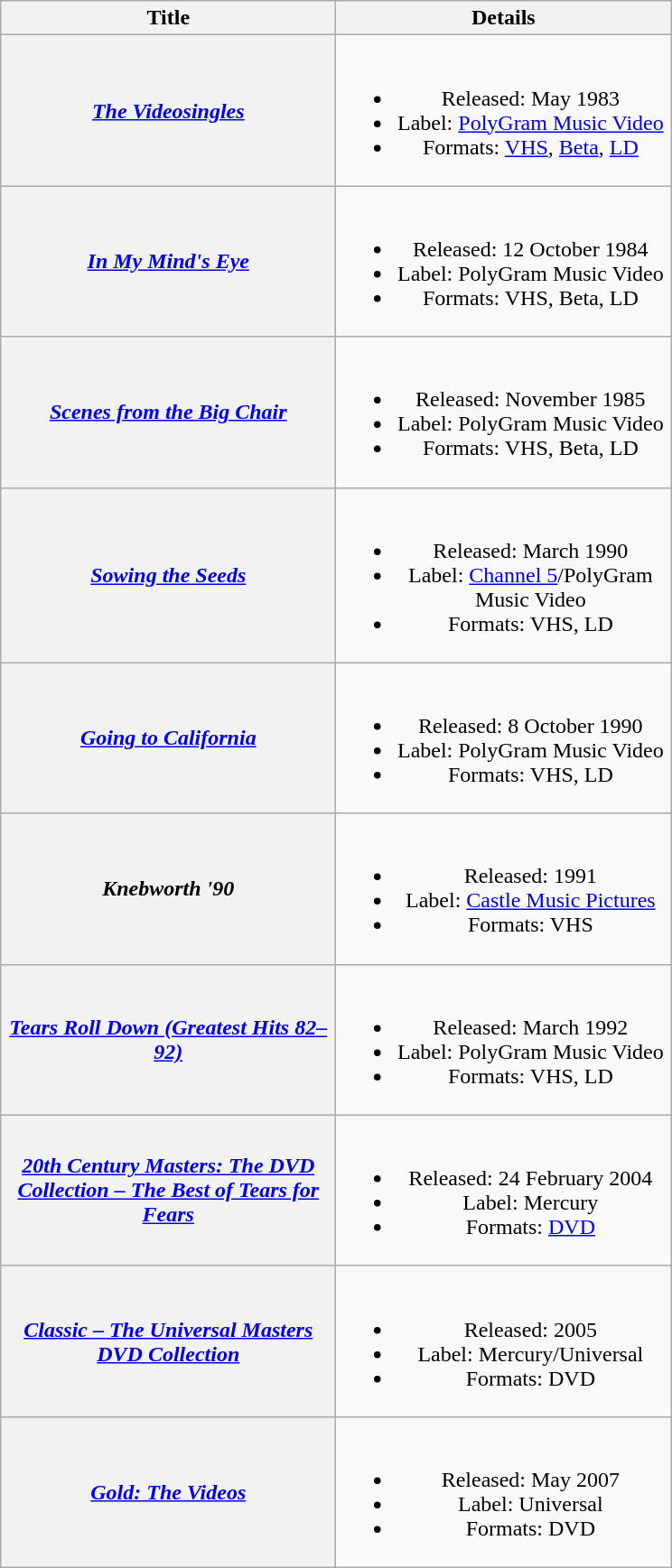<table class="wikitable plainrowheaders" style="text-align:center;">
<tr>
<th scope="col" style="width:15em;">Title</th>
<th scope="col" style="width:15em;">Details</th>
</tr>
<tr>
<th scope="row"><em><a href='#'>The Videosingles</a></em></th>
<td><br><ul><li>Released: May 1983</li><li>Label: <a href='#'>PolyGram Music Video</a></li><li>Formats: <a href='#'>VHS</a>, <a href='#'>Beta</a>, <a href='#'>LD</a></li></ul></td>
</tr>
<tr>
<th scope="row"><em><a href='#'>In My Mind's Eye</a></em></th>
<td><br><ul><li>Released: 12 October 1984</li><li>Label: PolyGram Music Video</li><li>Formats: VHS, Beta, LD</li></ul></td>
</tr>
<tr>
<th scope="row"><em><a href='#'>Scenes from the Big Chair</a></em></th>
<td><br><ul><li>Released: November 1985</li><li>Label: PolyGram Music Video</li><li>Formats: VHS, Beta, LD</li></ul></td>
</tr>
<tr>
<th scope="row"><em><a href='#'>Sowing the Seeds</a></em></th>
<td><br><ul><li>Released: March 1990</li><li>Label: <a href='#'>Channel 5</a>/PolyGram Music Video</li><li>Formats: VHS, LD</li></ul></td>
</tr>
<tr>
<th scope="row"><em><a href='#'>Going to California</a></em></th>
<td><br><ul><li>Released: 8 October 1990</li><li>Label: PolyGram Music Video</li><li>Formats: VHS, LD</li></ul></td>
</tr>
<tr>
<th scope="row"><em>Knebworth '90</em></th>
<td><br><ul><li>Released: 1991</li><li>Label: <a href='#'>Castle Music Pictures</a></li><li>Formats: VHS</li></ul></td>
</tr>
<tr>
<th scope="row"><em><a href='#'>Tears Roll Down (Greatest Hits 82–92)</a></em></th>
<td><br><ul><li>Released: March 1992</li><li>Label: PolyGram Music Video</li><li>Formats: VHS, LD</li></ul></td>
</tr>
<tr>
<th scope="row"><em><a href='#'>20th Century Masters: The DVD Collection – The Best of Tears for Fears</a></em></th>
<td><br><ul><li>Released: 24 February 2004</li><li>Label: Mercury</li><li>Formats: <a href='#'>DVD</a></li></ul></td>
</tr>
<tr>
<th scope="row"><em><a href='#'>Classic – The Universal Masters DVD Collection</a></em></th>
<td><br><ul><li>Released: 2005</li><li>Label: Mercury/Universal</li><li>Formats: DVD</li></ul></td>
</tr>
<tr>
<th scope="row"><em><a href='#'>Gold: The Videos</a></em></th>
<td><br><ul><li>Released: May 2007</li><li>Label: Universal</li><li>Formats: DVD</li></ul></td>
</tr>
</table>
